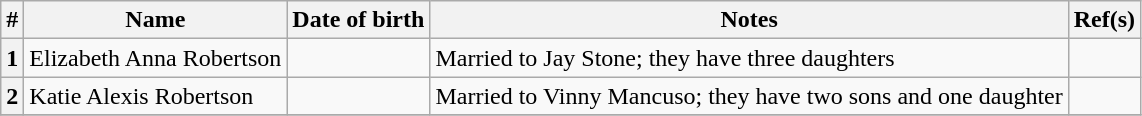<table class="wikitable">
<tr>
<th>#</th>
<th>Name</th>
<th>Date of birth</th>
<th>Notes</th>
<th>Ref(s)</th>
</tr>
<tr>
<th>1</th>
<td>Elizabeth Anna Robertson</td>
<td></td>
<td>Married to Jay Stone; they have three daughters</td>
<td style="text-align:center;"></td>
</tr>
<tr>
<th>2</th>
<td>Katie Alexis Robertson</td>
<td></td>
<td>Married to Vinny Mancuso; they have two sons and one daughter</td>
<td style="text-align:center;"></td>
</tr>
<tr>
</tr>
</table>
